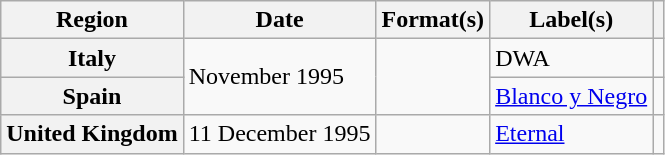<table class="wikitable plainrowheaders">
<tr>
<th scope="col">Region</th>
<th scope="col">Date</th>
<th scope="col">Format(s)</th>
<th scope="col">Label(s)</th>
<th scope="col"></th>
</tr>
<tr>
<th scope="row">Italy</th>
<td rowspan="2">November 1995</td>
<td rowspan="2"></td>
<td>DWA</td>
<td></td>
</tr>
<tr>
<th scope="row">Spain</th>
<td><a href='#'>Blanco y Negro</a></td>
<td></td>
</tr>
<tr>
<th scope="row">United Kingdom</th>
<td>11 December 1995</td>
<td></td>
<td><a href='#'>Eternal</a></td>
<td></td>
</tr>
</table>
